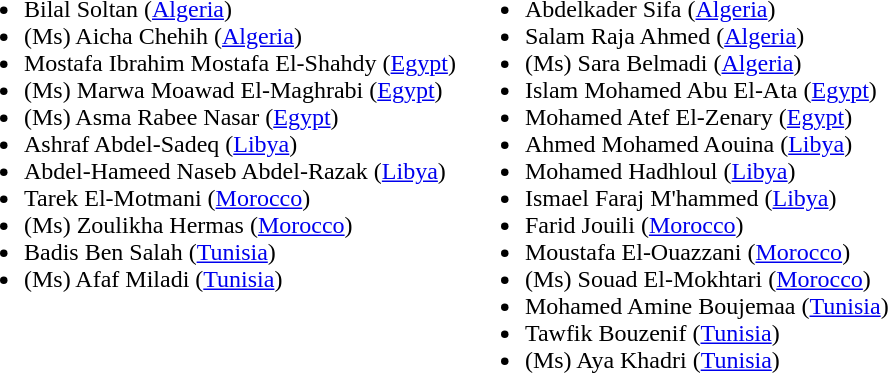<table border="0" cellpadding="2">
<tr valign="top">
<td><br><ul><li> Bilal Soltan (<a href='#'>Algeria</a>)</li><li> (Ms) Aicha Chehih (<a href='#'>Algeria</a>)</li><li> Mostafa Ibrahim Mostafa El-Shahdy (<a href='#'>Egypt</a>)</li><li> (Ms) Marwa Moawad El-Maghrabi (<a href='#'>Egypt</a>)</li><li> (Ms) Asma Rabee Nasar (<a href='#'>Egypt</a>)</li><li> Ashraf Abdel-Sadeq (<a href='#'>Libya</a>)</li><li> Abdel-Hameed Naseb Abdel-Razak (<a href='#'>Libya</a>)</li><li> Tarek El-Motmani (<a href='#'>Morocco</a>)</li><li> (Ms) Zoulikha Hermas (<a href='#'>Morocco</a>)</li><li> Badis Ben Salah (<a href='#'>Tunisia</a>)</li><li> (Ms) Afaf Miladi (<a href='#'>Tunisia</a>)</li></ul></td>
<td><br><ul><li> Abdelkader Sifa (<a href='#'>Algeria</a>)</li><li> Salam Raja Ahmed (<a href='#'>Algeria</a>)</li><li> (Ms) Sara Belmadi (<a href='#'>Algeria</a>)</li><li> Islam Mohamed Abu El-Ata (<a href='#'>Egypt</a>)</li><li> Mohamed Atef El-Zenary (<a href='#'>Egypt</a>)</li><li> Ahmed Mohamed Aouina (<a href='#'>Libya</a>)</li><li> Mohamed Hadhloul (<a href='#'>Libya</a>)</li><li> Ismael Faraj M'hammed (<a href='#'>Libya</a>)</li><li> Farid Jouili (<a href='#'>Morocco</a>)</li><li> Moustafa El-Ouazzani (<a href='#'>Morocco</a>)</li><li> (Ms) Souad El-Mokhtari (<a href='#'>Morocco</a>)</li><li> Mohamed Amine Boujemaa (<a href='#'>Tunisia</a>)</li><li> Tawfik Bouzenif (<a href='#'>Tunisia</a>)</li><li> (Ms) Aya Khadri (<a href='#'>Tunisia</a>)</li></ul></td>
</tr>
</table>
